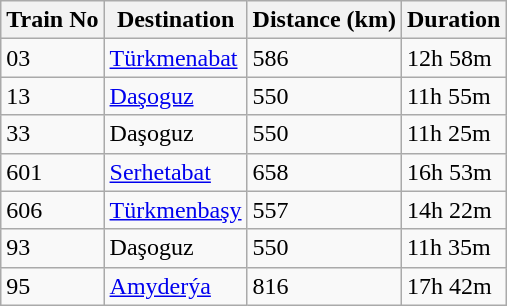<table class="wikitable">
<tr>
<th>Train No</th>
<th>Destination</th>
<th>Distance (km)</th>
<th>Duration</th>
</tr>
<tr>
<td>03</td>
<td><a href='#'>Türkmenabat</a></td>
<td>586</td>
<td>12h 58m</td>
</tr>
<tr>
<td>13</td>
<td><a href='#'>Daşoguz</a></td>
<td>550</td>
<td>11h 55m</td>
</tr>
<tr>
<td>33</td>
<td>Daşoguz</td>
<td>550</td>
<td>11h 25m</td>
</tr>
<tr>
<td>601</td>
<td><a href='#'>Serhetabat</a></td>
<td>658</td>
<td>16h 53m</td>
</tr>
<tr>
<td>606</td>
<td><a href='#'>Türkmenbaşy</a></td>
<td>557</td>
<td>14h 22m</td>
</tr>
<tr>
<td>93</td>
<td>Daşoguz</td>
<td>550</td>
<td>11h 35m</td>
</tr>
<tr>
<td>95</td>
<td><a href='#'>Amyderýa</a></td>
<td>816</td>
<td>17h 42m</td>
</tr>
</table>
